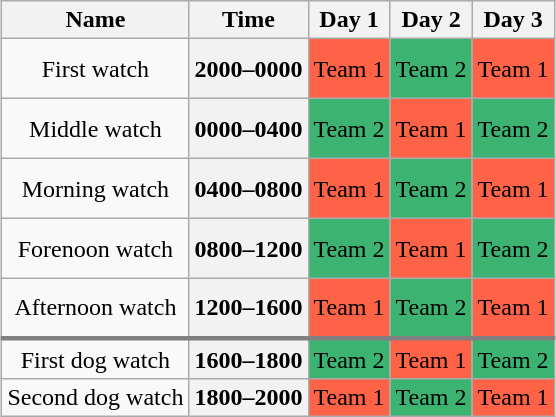<table class="wikitable" style="margin-left: auto; margin-right: auto; border: none; text-align: center;">
<tr>
<th>Name</th>
<th>Time</th>
<th>Day 1</th>
<th>Day 2</th>
<th>Day 3</th>
</tr>
<tr style="height:40px;">
<td>First watch</td>
<th>2000–0000</th>
<td bgcolor="Tomato">Team 1</td>
<td bgcolor="mediumseagreen">Team 2</td>
<td bgcolor="Tomato">Team 1</td>
</tr>
<tr style="height:40px;">
<td>Middle watch</td>
<th>0000–0400</th>
<td bgcolor="mediumseagreen">Team 2</td>
<td bgcolor="Tomato">Team 1</td>
<td bgcolor="mediumseagreen">Team 2</td>
</tr>
<tr style="height:40px;">
<td>Morning watch</td>
<th>0400–0800</th>
<td bgcolor="Tomato">Team 1</td>
<td bgcolor="mediumseagreen">Team 2</td>
<td bgcolor="Tomato">Team 1</td>
</tr>
<tr style="height:40px;">
<td>Forenoon watch</td>
<th>0800–1200</th>
<td bgcolor="mediumseagreen">Team 2</td>
<td bgcolor="Tomato">Team 1</td>
<td bgcolor="mediumseagreen">Team 2</td>
</tr>
<tr style="height:40px;">
<td>Afternoon watch</td>
<th>1200–1600</th>
<td bgcolor="Tomato">Team 1</td>
<td bgcolor="mediumseagreen">Team 2</td>
<td bgcolor="Tomato">Team 1</td>
</tr>
<tr style="height:20px; border-top:3px solid grey;">
<td>First dog watch</td>
<th>1600–1800</th>
<td bgcolor="mediumseagreen">Team 2</td>
<td bgcolor="Tomato">Team 1</td>
<td bgcolor="mediumseagreen">Team 2</td>
</tr>
<tr style="height:20px;">
<td>Second dog watch</td>
<th>1800–2000</th>
<td bgcolor="Tomato">Team 1</td>
<td bgcolor="mediumseagreen">Team 2</td>
<td bgcolor="Tomato">Team 1</td>
</tr>
</table>
